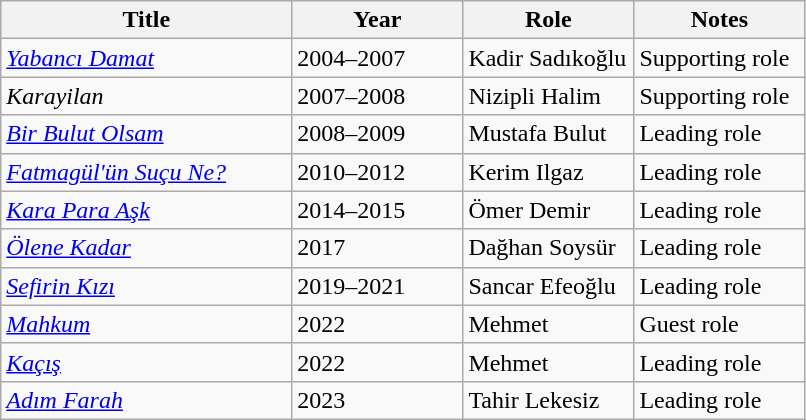<table class="wikitable">
<tr>
<th scope="col" style="width:140pt;">Title</th>
<th scope="col" style="width:80pt;">Year</th>
<th scope="col" style="width:80pt;">Role</th>
<th scope="col" style="width:80pt;">Notes</th>
</tr>
<tr>
<td><em><a href='#'>Yabancı Damat</a></em></td>
<td>2004–2007</td>
<td>Kadir Sadıkoğlu</td>
<td>Supporting role</td>
</tr>
<tr>
<td><em>Karayilan</em></td>
<td>2007–2008</td>
<td>Nizipli Halim</td>
<td>Supporting role</td>
</tr>
<tr>
<td><em><a href='#'>Bir Bulut Olsam</a></em></td>
<td>2008–2009</td>
<td>Mustafa Bulut</td>
<td>Leading role</td>
</tr>
<tr>
<td><em><a href='#'>Fatmagül'ün Suçu Ne?</a></em></td>
<td>2010–2012</td>
<td>Kerim Ilgaz</td>
<td>Leading role</td>
</tr>
<tr>
<td><em><a href='#'>Kara Para Aşk</a></em></td>
<td>2014–2015</td>
<td>Ömer Demir</td>
<td>Leading role</td>
</tr>
<tr>
<td><em><a href='#'>Ölene Kadar</a></em></td>
<td>2017</td>
<td>Dağhan Soysür</td>
<td>Leading role</td>
</tr>
<tr>
<td><em><a href='#'>Sefirin Kızı</a></em></td>
<td>2019–2021</td>
<td>Sancar Efeoğlu</td>
<td>Leading role</td>
</tr>
<tr>
<td><em><a href='#'>Mahkum</a></em></td>
<td>2022</td>
<td>Mehmet</td>
<td>Guest role</td>
</tr>
<tr>
<td><em><a href='#'>Kaçış</a></em></td>
<td>2022</td>
<td>Mehmet</td>
<td>Leading role</td>
</tr>
<tr>
<td><em><a href='#'>Adım Farah</a></em></td>
<td>2023</td>
<td>Tahir Lekesiz</td>
<td>Leading role</td>
</tr>
</table>
